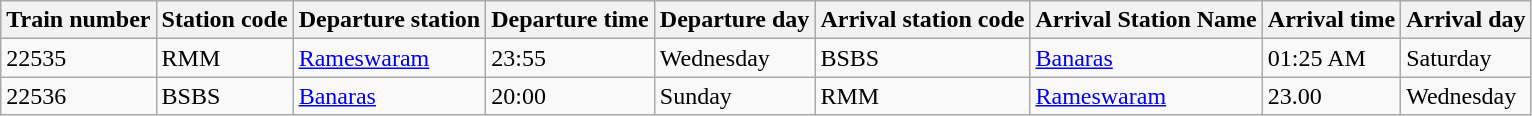<table class="wikitable">
<tr>
<th>Train number</th>
<th>Station code</th>
<th>Departure station</th>
<th>Departure time</th>
<th>Departure day</th>
<th>Arrival station code</th>
<th>Arrival Station Name</th>
<th>Arrival time</th>
<th>Arrival day</th>
</tr>
<tr>
<td>22535</td>
<td>RMM</td>
<td><a href='#'>Rameswaram</a></td>
<td>23:55</td>
<td>Wednesday</td>
<td>BSBS</td>
<td><a href='#'>Banaras</a></td>
<td>01:25 AM</td>
<td>Saturday</td>
</tr>
<tr>
<td>22536</td>
<td>BSBS</td>
<td><a href='#'>Banaras</a></td>
<td>20:00</td>
<td>Sunday</td>
<td>RMM</td>
<td><a href='#'>Rameswaram</a></td>
<td>23.00</td>
<td>Wednesday</td>
</tr>
</table>
